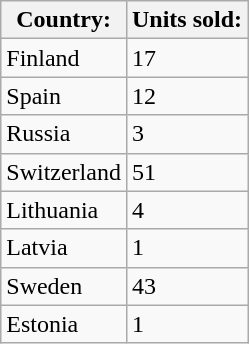<table class="wikitable">
<tr>
<th>Country:</th>
<th>Units sold:</th>
</tr>
<tr>
<td>Finland</td>
<td>17</td>
</tr>
<tr>
<td>Spain</td>
<td>12</td>
</tr>
<tr>
<td>Russia</td>
<td>3</td>
</tr>
<tr>
<td>Switzerland</td>
<td>51</td>
</tr>
<tr>
<td>Lithuania</td>
<td>4</td>
</tr>
<tr>
<td>Latvia</td>
<td>1</td>
</tr>
<tr>
<td>Sweden</td>
<td>43</td>
</tr>
<tr>
<td>Estonia</td>
<td>1</td>
</tr>
</table>
